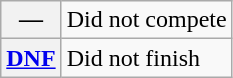<table class="wikitable">
<tr>
<th scope="row">—</th>
<td>Did not compete</td>
</tr>
<tr>
<th scope="row"><a href='#'>DNF</a></th>
<td>Did not finish</td>
</tr>
</table>
